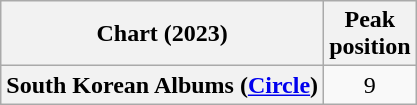<table class="wikitable sortable plainrowheaders" style="text-align:center">
<tr>
<th scope="col">Chart (2023)</th>
<th scope="col">Peak<br>position</th>
</tr>
<tr>
<th scope="row">South Korean Albums (<a href='#'>Circle</a>)</th>
<td>9</td>
</tr>
</table>
